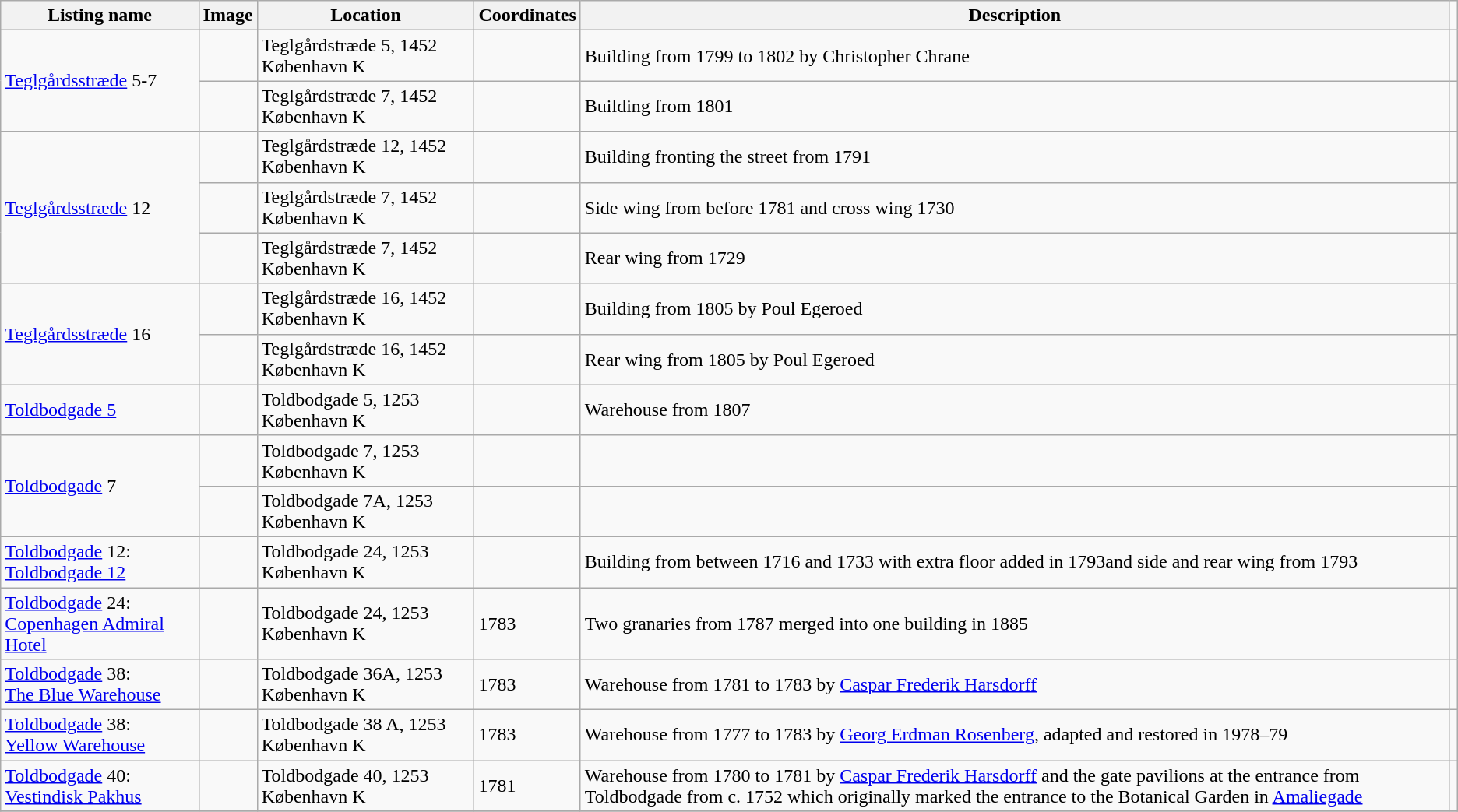<table class="wikitable sortable">
<tr>
<th>Listing name</th>
<th>Image</th>
<th>Location</th>
<th>Coordinates</th>
<th>Description</th>
</tr>
<tr>
<td rowspan="2"><a href='#'>Teglgårdsstræde</a> 5-7</td>
<td></td>
<td>Teglgårdstræde 5, 1452 København K</td>
<td></td>
<td>Building from 1799 to 1802 by Christopher Chrane</td>
<td></td>
</tr>
<tr>
<td></td>
<td>Teglgårdstræde 7, 1452 København K</td>
<td></td>
<td>Building from 1801</td>
<td></td>
</tr>
<tr>
<td rowspan="3"><a href='#'>Teglgårdsstræde</a> 12</td>
<td></td>
<td>Teglgårdstræde 12, 1452 København K</td>
<td></td>
<td>Building fronting the street from 1791</td>
<td></td>
</tr>
<tr>
<td></td>
<td>Teglgårdstræde 7, 1452 København K</td>
<td></td>
<td>Side wing from before 1781 and cross wing 1730</td>
<td></td>
</tr>
<tr>
<td></td>
<td>Teglgårdstræde 7, 1452 København K</td>
<td></td>
<td>Rear wing from 1729</td>
<td></td>
</tr>
<tr>
<td rowspan="2"><a href='#'>Teglgårdsstræde</a> 16</td>
<td></td>
<td>Teglgårdstræde 16, 1452 København K</td>
<td></td>
<td>Building from 1805 by Poul Egeroed</td>
<td></td>
</tr>
<tr>
<td></td>
<td>Teglgårdstræde 16, 1452 København K</td>
<td></td>
<td>Rear wing from 1805 by Poul Egeroed</td>
<td></td>
</tr>
<tr>
<td><a href='#'>Toldbodgade 5</a></td>
<td></td>
<td>Toldbodgade 5, 1253 København K</td>
<td></td>
<td>Warehouse from 1807</td>
<td></td>
</tr>
<tr>
<td rowspan="2"><a href='#'>Toldbodgade</a> 7</td>
<td></td>
<td>Toldbodgade 7, 1253 København K</td>
<td></td>
<td></td>
<td></td>
</tr>
<tr>
<td></td>
<td>Toldbodgade 7A, 1253 København K</td>
<td></td>
<td></td>
<td></td>
</tr>
<tr>
<td><a href='#'>Toldbodgade</a> 12: <a href='#'>Toldbodgade 12</a></td>
<td></td>
<td>Toldbodgade 24, 1253 København K</td>
<td></td>
<td>Building from between 1716 and 1733 with extra floor added in 1793and side and rear wing from 1793</td>
<td></td>
</tr>
<tr>
<td><a href='#'>Toldbodgade</a> 24:<br><a href='#'>Copenhagen Admiral Hotel</a></td>
<td></td>
<td>Toldbodgade 24, 1253 København K</td>
<td>1783</td>
<td>Two granaries from 1787 merged into one building in 1885</td>
<td></td>
</tr>
<tr>
<td><a href='#'>Toldbodgade</a> 38:<br><a href='#'>The Blue Warehouse</a></td>
<td></td>
<td>Toldbodgade 36A, 1253 København K</td>
<td>1783</td>
<td>Warehouse from 1781 to 1783 by <a href='#'>Caspar Frederik Harsdorff</a></td>
<td></td>
</tr>
<tr>
<td><a href='#'>Toldbodgade</a> 38:<br><a href='#'>Yellow Warehouse</a></td>
<td></td>
<td>Toldbodgade 38 A, 1253 København K</td>
<td>1783</td>
<td>Warehouse from 1777 to 1783 by <a href='#'>Georg Erdman Rosenberg</a>, adapted and restored in 1978–79</td>
<td></td>
</tr>
<tr>
<td><a href='#'>Toldbodgade</a> 40:<br><a href='#'>Vestindisk Pakhus</a></td>
<td></td>
<td>Toldbodgade 40, 1253 København K</td>
<td>1781</td>
<td>Warehouse from 1780 to 1781 by <a href='#'>Caspar Frederik Harsdorff</a> and the gate pavilions at the entrance from Toldbodgade from c. 1752 which originally marked the entrance to the Botanical Garden in <a href='#'>Amaliegade</a></td>
<td></td>
</tr>
<tr>
</tr>
</table>
